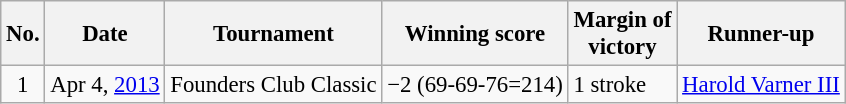<table class="wikitable" style="font-size:95%;">
<tr>
<th>No.</th>
<th>Date</th>
<th>Tournament</th>
<th>Winning score</th>
<th>Margin of<br>victory</th>
<th>Runner-up</th>
</tr>
<tr>
<td align=center>1</td>
<td align=right>Apr 4, <a href='#'>2013</a></td>
<td>Founders Club Classic</td>
<td>−2 (69-69-76=214)</td>
<td>1 stroke</td>
<td> <a href='#'>Harold Varner III</a></td>
</tr>
</table>
